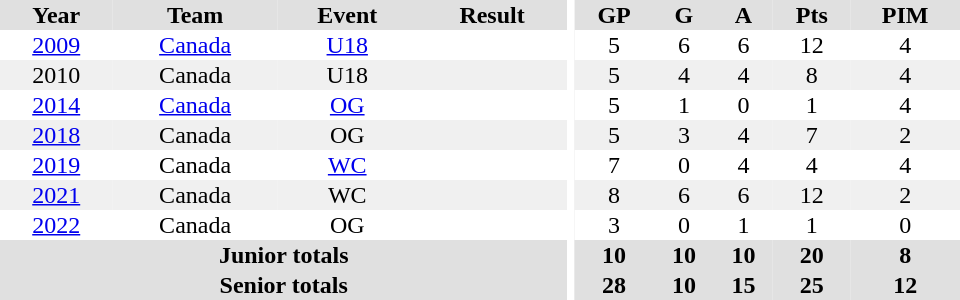<table border="0" cellpadding="1" cellspacing="0" ID="Table3" style="text-align:center; width:40em">
<tr ALIGN="center" bgcolor="#e0e0e0">
<th>Year</th>
<th>Team</th>
<th>Event</th>
<th>Result</th>
<th rowspan="99" bgcolor="#ffffff"></th>
<th>GP</th>
<th>G</th>
<th>A</th>
<th>Pts</th>
<th>PIM</th>
</tr>
<tr ALIGN="center">
<td><a href='#'>2009</a></td>
<td><a href='#'>Canada</a></td>
<td><a href='#'>U18</a></td>
<td></td>
<td>5</td>
<td>6</td>
<td>6</td>
<td>12</td>
<td>4</td>
</tr>
<tr ALIGN="center" bgcolor="#f0f0f0">
<td>2010</td>
<td>Canada</td>
<td>U18</td>
<td></td>
<td>5</td>
<td>4</td>
<td>4</td>
<td>8</td>
<td>4</td>
</tr>
<tr ALIGN="center">
<td><a href='#'>2014</a></td>
<td><a href='#'>Canada</a></td>
<td><a href='#'>OG</a></td>
<td></td>
<td>5</td>
<td>1</td>
<td>0</td>
<td>1</td>
<td>4</td>
</tr>
<tr ALIGN="center" bgcolor="#f0f0f0">
<td><a href='#'>2018</a></td>
<td>Canada</td>
<td>OG</td>
<td></td>
<td>5</td>
<td>3</td>
<td>4</td>
<td>7</td>
<td>2</td>
</tr>
<tr ALIGN="center">
<td><a href='#'>2019</a></td>
<td>Canada</td>
<td><a href='#'>WC</a></td>
<td></td>
<td>7</td>
<td>0</td>
<td>4</td>
<td>4</td>
<td>4</td>
</tr>
<tr ALIGN="center" bgcolor="#f0f0f0">
<td><a href='#'>2021</a></td>
<td>Canada</td>
<td>WC</td>
<td></td>
<td>8</td>
<td>6</td>
<td>6</td>
<td>12</td>
<td>2</td>
</tr>
<tr ALIGN="center">
<td><a href='#'>2022</a></td>
<td>Canada</td>
<td>OG</td>
<td></td>
<td>3</td>
<td>0</td>
<td>1</td>
<td>1</td>
<td>0</td>
</tr>
<tr bgcolor="#e0e0e0">
<th colspan="4">Junior totals</th>
<th>10</th>
<th>10</th>
<th>10</th>
<th>20</th>
<th>8</th>
</tr>
<tr bgcolor="#e0e0e0">
<th colspan="4">Senior totals</th>
<th>28</th>
<th>10</th>
<th>15</th>
<th>25</th>
<th>12</th>
</tr>
</table>
